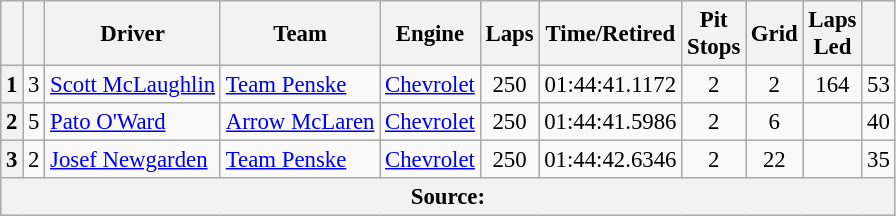<table class="wikitable sortable" style="font-size:95%;">
<tr>
<th scope="col"></th>
<th scope="col"></th>
<th scope="col">Driver</th>
<th scope="col">Team</th>
<th scope="col">Engine</th>
<th class="unsortable" scope="col">Laps</th>
<th class="unsortable" scope="col">Time/Retired</th>
<th scope="col">Pit<br>Stops</th>
<th scope="col">Grid</th>
<th scope="col">Laps<br>Led</th>
<th scope="col"></th>
</tr>
<tr>
<th>1</th>
<td align="center">3</td>
<td> <a href='#'>Scott McLaughlin</a> <strong></strong></td>
<td><a href='#'>Team Penske</a></td>
<td><a href='#'>Chevrolet</a></td>
<td align="center">250</td>
<td align="center">01:44:41.1172</td>
<td align="center">2</td>
<td align="center">2</td>
<td align="center">164</td>
<td align="center">53</td>
</tr>
<tr>
<th>2</th>
<td align="center">5</td>
<td> <a href='#'>Pato O'Ward</a> <strong></strong></td>
<td><a href='#'>Arrow McLaren</a></td>
<td><a href='#'>Chevrolet</a></td>
<td align="center">250</td>
<td align="center">01:44:41.5986</td>
<td align="center">2</td>
<td align="center">6</td>
<td align="center"></td>
<td align="center">40</td>
</tr>
<tr>
<th>3</th>
<td align="center">2</td>
<td> <a href='#'>Josef Newgarden</a> <strong></strong></td>
<td><a href='#'>Team Penske</a></td>
<td><a href='#'>Chevrolet</a></td>
<td align="center">250</td>
<td align="center">01:44:42.6346</td>
<td align="center">2</td>
<td align="center">22</td>
<td align="center"></td>
<td align="center">35</td>
</tr>
<tr class="sortbottom">
<th colspan=11>Source:</th>
</tr>
</table>
